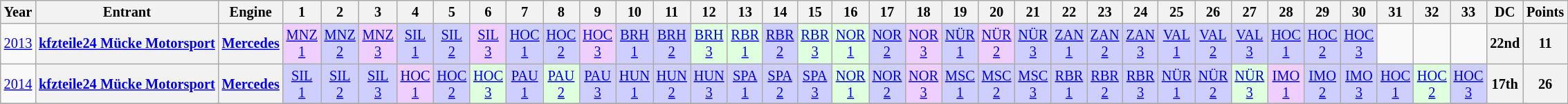<table class="wikitable" style="text-align:center; font-size:85%">
<tr>
<th>Year</th>
<th>Entrant</th>
<th>Engine</th>
<th>1</th>
<th>2</th>
<th>3</th>
<th>4</th>
<th>5</th>
<th>6</th>
<th>7</th>
<th>8</th>
<th>9</th>
<th>10</th>
<th>11</th>
<th>12</th>
<th>13</th>
<th>14</th>
<th>15</th>
<th>16</th>
<th>17</th>
<th>18</th>
<th>19</th>
<th>20</th>
<th>21</th>
<th>22</th>
<th>23</th>
<th>24</th>
<th>25</th>
<th>26</th>
<th>27</th>
<th>28</th>
<th>29</th>
<th>30</th>
<th>31</th>
<th>32</th>
<th>33</th>
<th>DC</th>
<th>Points</th>
</tr>
<tr>
<td><a href='#'>2013</a></td>
<th nowrap><a href='#'>kfzteile24 Mücke Motorsport</a></th>
<th nowrap><a href='#'>Mercedes</a></th>
<td style="background:#EFCFFF;"><a href='#'>MNZ<br>1</a><br></td>
<td style="background:#CFCFFF;"><a href='#'>MNZ<br>2</a><br></td>
<td style="background:#EFCFFF;"><a href='#'>MNZ<br>3</a><br></td>
<td style="background:#CFCFFF;"><a href='#'>SIL<br>1</a><br></td>
<td style="background:#CFCFFF;"><a href='#'>SIL<br>2</a><br></td>
<td style="background:#EFCFFF;"><a href='#'>SIL<br>3</a><br></td>
<td style="background:#CFCFFF;"><a href='#'>HOC<br>1</a><br></td>
<td style="background:#CFCFFF;"><a href='#'>HOC<br>2</a><br></td>
<td style="background:#EFCFFF;"><a href='#'>HOC<br>3</a><br></td>
<td style="background:#CFCFFF;"><a href='#'>BRH<br>1</a><br></td>
<td style="background:#CFCFFF;"><a href='#'>BRH<br>2</a><br></td>
<td style="background:#DFFFDF;"><a href='#'>BRH<br>3</a><br></td>
<td style="background:#DFFFDF;"><a href='#'>RBR<br>1</a><br></td>
<td style="background:#CFCFFF;"><a href='#'>RBR<br>2</a><br></td>
<td style="background:#DFFFDF;"><a href='#'>RBR<br>3</a><br></td>
<td style="background:#DFFFDF;"><a href='#'>NOR<br>1</a><br></td>
<td style="background:#CFCFFF;"><a href='#'>NOR<br>2</a><br></td>
<td style="background:#EFCFFF;"><a href='#'>NOR<br>3</a><br></td>
<td style="background:#CFCFFF;"><a href='#'>NÜR<br>1</a><br></td>
<td style="background:#EFCFFF;"><a href='#'>NÜR<br>2</a><br></td>
<td style="background:#CFCFFF;"><a href='#'>NÜR<br>3</a><br></td>
<td style="background:#CFCFFF;"><a href='#'>ZAN<br>1</a><br></td>
<td style="background:#CFCFFF;"><a href='#'>ZAN<br>2</a><br></td>
<td style="background:#CFCFFF;"><a href='#'>ZAN<br>3</a><br></td>
<td style="background:#CFCFFF;"><a href='#'>VAL<br>1</a><br></td>
<td style="background:#CFCFFF;"><a href='#'>VAL<br>2</a><br></td>
<td style="background:#CFCFFF;"><a href='#'>VAL<br>3</a><br></td>
<td style="background:#CFCFFF;"><a href='#'>HOC<br>1</a><br></td>
<td style="background:#CFCFFF;"><a href='#'>HOC<br>2</a><br></td>
<td style="background:#CFCFFF;"><a href='#'>HOC<br>3</a><br></td>
<td></td>
<td></td>
<td></td>
<th>22nd</th>
<th>11</th>
</tr>
<tr>
<td><a href='#'>2014</a></td>
<th nowrap><a href='#'>kfzteile24 Mücke Motorsport</a></th>
<th nowrap><a href='#'>Mercedes</a></th>
<td style="background:#CFCFFF;"><a href='#'>SIL<br>1</a><br></td>
<td style="background:#CFCFFF;"><a href='#'>SIL<br>2</a><br></td>
<td style="background:#CFCFFF;"><a href='#'>SIL<br>3</a><br></td>
<td style="background:#EFCFFF;"><a href='#'>HOC<br>1</a><br></td>
<td style="background:#CFCFFF;"><a href='#'>HOC<br>2</a><br></td>
<td style="background:#DFFFDF;"><a href='#'>HOC<br>3</a><br></td>
<td style="background:#CFCFFF;"><a href='#'>PAU<br>1</a><br></td>
<td style="background:#DFFFDF;"><a href='#'>PAU<br>2</a><br></td>
<td style="background:#CFCFFF;"><a href='#'>PAU<br>3</a><br></td>
<td style="background:#CFCFFF;"><a href='#'>HUN<br>1</a><br></td>
<td style="background:#CFCFFF;"><a href='#'>HUN<br>2</a><br></td>
<td style="background:#CFCFFF;"><a href='#'>HUN<br>3</a><br></td>
<td style="background:#CFCFFF;"><a href='#'>SPA<br>1</a><br></td>
<td style="background:#CFCFFF;"><a href='#'>SPA<br>2</a><br></td>
<td style="background:#CFCFFF;"><a href='#'>SPA<br>3</a><br></td>
<td style="background:#DFFFDF;"><a href='#'>NOR<br>1</a><br></td>
<td style="background:#CFCFFF;"><a href='#'>NOR<br>2</a><br></td>
<td style="background:#EFCFFF;"><a href='#'>NOR<br>3</a><br></td>
<td style="background:#CFCFFF;"><a href='#'>MSC<br>1</a><br></td>
<td style="background:#CFCFFF;"><a href='#'>MSC<br>2</a><br></td>
<td style="background:#CFCFFF;"><a href='#'>MSC<br>3</a><br></td>
<td style="background:#CFCFFF;"><a href='#'>RBR<br>1</a><br></td>
<td style="background:#CFCFFF;"><a href='#'>RBR<br>2</a><br></td>
<td style="background:#CFCFFF;"><a href='#'>RBR<br>3</a><br></td>
<td style="background:#CFCFFF;"><a href='#'>NÜR<br>1</a><br></td>
<td style="background:#CFCFFF;"><a href='#'>NÜR<br>2</a><br></td>
<td style="background:#DFFFDF;"><a href='#'>NÜR<br>3</a><br></td>
<td style="background:#EFCFFF;"><a href='#'>IMO<br>1</a><br></td>
<td style="background:#CFCFFF;"><a href='#'>IMO<br>2</a><br></td>
<td style="background:#CFCFFF;"><a href='#'>IMO<br>3</a><br></td>
<td style="background:#CFCFFF;"><a href='#'>HOC<br>1</a><br></td>
<td style="background:#DFFFDF;"><a href='#'>HOC<br>2</a><br></td>
<td style="background:#CFCFFF;"><a href='#'>HOC<br>3</a><br></td>
<th>17th</th>
<th>26</th>
</tr>
<tr>
</tr>
</table>
